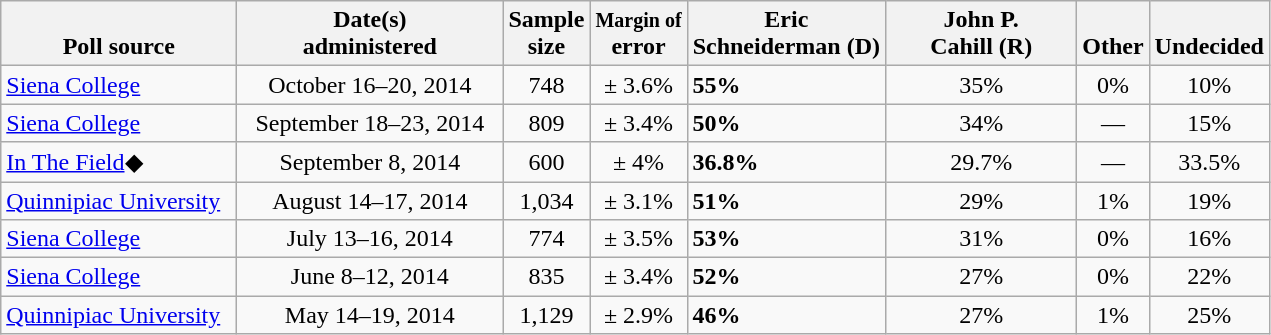<table class="wikitable">
<tr valign= bottom>
<th style="width:150px;">Poll source</th>
<th style="width:170px;">Date(s)<br>administered</th>
<th class=small>Sample<br>size</th>
<th class=small><small>Margin of</small><br>error</th>
<th style="width:125px;">Eric<br>Schneiderman (D)</th>
<th style="width:120px;">John P.<br>Cahill (R)</th>
<th style="width:40px;">Other</th>
<th style="width:40px;">Undecided</th>
</tr>
<tr>
<td><a href='#'>Siena College</a></td>
<td align=center>October 16–20, 2014</td>
<td align=center>748</td>
<td align=center>± 3.6%</td>
<td><strong>55%</strong></td>
<td align=center>35%</td>
<td align=center>0%</td>
<td align=center>10%</td>
</tr>
<tr>
<td><a href='#'>Siena College</a></td>
<td align=center>September 18–23, 2014</td>
<td align=center>809</td>
<td align=center>± 3.4%</td>
<td><strong>50%</strong></td>
<td align=center>34%</td>
<td align=center>—</td>
<td align=center>15%</td>
</tr>
<tr>
<td><a href='#'>In The Field</a>◆</td>
<td align=center>September 8, 2014</td>
<td align=center>600</td>
<td align=center>± 4%</td>
<td><strong>36.8%</strong></td>
<td align=center>29.7%</td>
<td align=center>—</td>
<td align=center>33.5%</td>
</tr>
<tr>
<td><a href='#'>Quinnipiac University</a></td>
<td align=center>August 14–17, 2014</td>
<td align=center>1,034</td>
<td align=center>± 3.1%</td>
<td><strong>51%</strong></td>
<td align=center>29%</td>
<td align=center>1%</td>
<td align=center>19%</td>
</tr>
<tr>
<td><a href='#'>Siena College</a></td>
<td align=center>July 13–16, 2014</td>
<td align=center>774</td>
<td align=center>± 3.5%</td>
<td><strong>53%</strong></td>
<td align=center>31%</td>
<td align=center>0%</td>
<td align=center>16%</td>
</tr>
<tr>
<td><a href='#'>Siena College</a></td>
<td align=center>June 8–12, 2014</td>
<td align=center>835</td>
<td align=center>± 3.4%</td>
<td><strong>52%</strong></td>
<td align=center>27%</td>
<td align=center>0%</td>
<td align=center>22%</td>
</tr>
<tr>
<td><a href='#'>Quinnipiac University</a></td>
<td align=center>May 14–19, 2014</td>
<td align=center>1,129</td>
<td align=center>± 2.9%</td>
<td><strong>46%</strong></td>
<td align=center>27%</td>
<td align=center>1%</td>
<td align=center>25%</td>
</tr>
</table>
